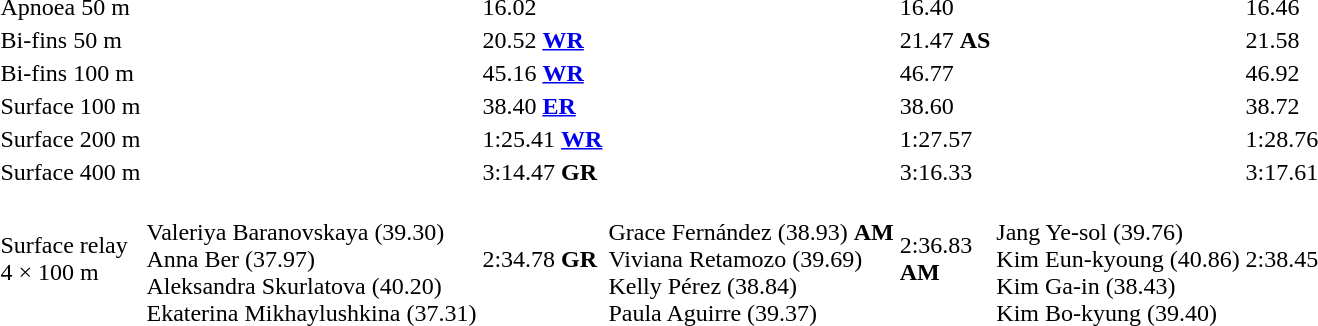<table>
<tr>
<td>Apnoea 50 m<br></td>
<td></td>
<td>16.02</td>
<td></td>
<td>16.40</td>
<td></td>
<td>16.46</td>
</tr>
<tr>
<td>Bi-fins 50 m<br></td>
<td></td>
<td>20.52 <strong><a href='#'>WR</a></strong></td>
<td></td>
<td>21.47 <strong>AS</strong></td>
<td></td>
<td>21.58</td>
</tr>
<tr>
<td>Bi-fins 100 m<br></td>
<td></td>
<td>45.16 <strong><a href='#'>WR</a></strong></td>
<td></td>
<td>46.77</td>
<td></td>
<td>46.92</td>
</tr>
<tr>
<td>Surface 100 m<br></td>
<td></td>
<td>38.40 <strong><a href='#'>ER</a></strong></td>
<td></td>
<td>38.60</td>
<td></td>
<td>38.72</td>
</tr>
<tr>
<td>Surface 200 m<br></td>
<td></td>
<td>1:25.41 <strong><a href='#'>WR</a></strong></td>
<td></td>
<td>1:27.57</td>
<td></td>
<td>1:28.76</td>
</tr>
<tr>
<td>Surface 400 m<br></td>
<td></td>
<td>3:14.47 <strong>GR</strong></td>
<td></td>
<td>3:16.33</td>
<td></td>
<td>3:17.61</td>
</tr>
<tr>
<td>Surface relay<br> 4 × 100 m<br></td>
<td><br>Valeriya Baranovskaya (39.30)<br>Anna Ber (37.97)<br>Aleksandra Skurlatova (40.20)<br>Ekaterina Mikhaylushkina (37.31)</td>
<td>2:34.78 <strong>GR</strong></td>
<td><br>Grace Fernández (38.93) <strong>AM</strong><br>Viviana Retamozo (39.69)<br>Kelly Pérez (38.84)<br>Paula Aguirre (39.37)</td>
<td>2:36.83<br><strong>AM</strong></td>
<td><br>Jang Ye-sol (39.76)<br>Kim Eun-kyoung (40.86)<br>Kim Ga-in (38.43)<br>Kim Bo-kyung (39.40)</td>
<td>2:38.45</td>
</tr>
</table>
